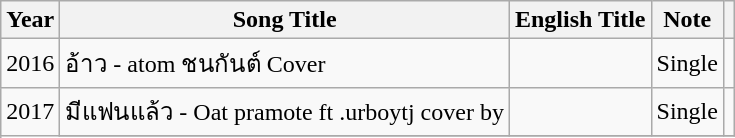<table class="wikitable plainrowheaders sortable">
<tr>
<th scope="col">Year</th>
<th scope="col">Song Title</th>
<th scope="col">English Title</th>
<th scope="col">Note</th>
<th></th>
</tr>
<tr>
<td rowspan="1" style="text-align: center;">2016</td>
<td>อ้าว - atom ชนกันต์ Cover</td>
<td></td>
<td>Single</td>
<td></td>
</tr>
<tr>
<td rowspan="2" style="text-align: center;">2017</td>
<td>มีแฟนแล้ว - Oat pramote ft .urboytj cover by</td>
<td></td>
<td>Single</td>
<td></td>
</tr>
<tr>
</tr>
</table>
